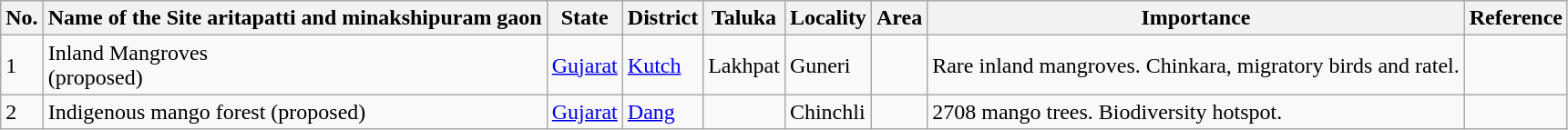<table class="wikitable sortable">
<tr>
<th>No.</th>
<th>Name of the Site aritapatti and minakshipuram gaon</th>
<th>State</th>
<th>District</th>
<th>Taluka</th>
<th>Locality</th>
<th>Area</th>
<th>Importance</th>
<th>Reference</th>
</tr>
<tr>
<td>1</td>
<td>Inland Mangroves<br>(proposed)</td>
<td><a href='#'>Gujarat</a></td>
<td><a href='#'>Kutch</a></td>
<td>Lakhpat</td>
<td>Guneri</td>
<td></td>
<td>Rare inland mangroves. Chinkara, migratory birds and ratel.</td>
<td></td>
</tr>
<tr>
<td>2</td>
<td>Indigenous mango forest (proposed)</td>
<td><a href='#'>Gujarat</a></td>
<td><a href='#'>Dang</a></td>
<td></td>
<td>Chinchli</td>
<td></td>
<td>2708 mango trees. Biodiversity hotspot.</td>
<td></td>
</tr>
</table>
